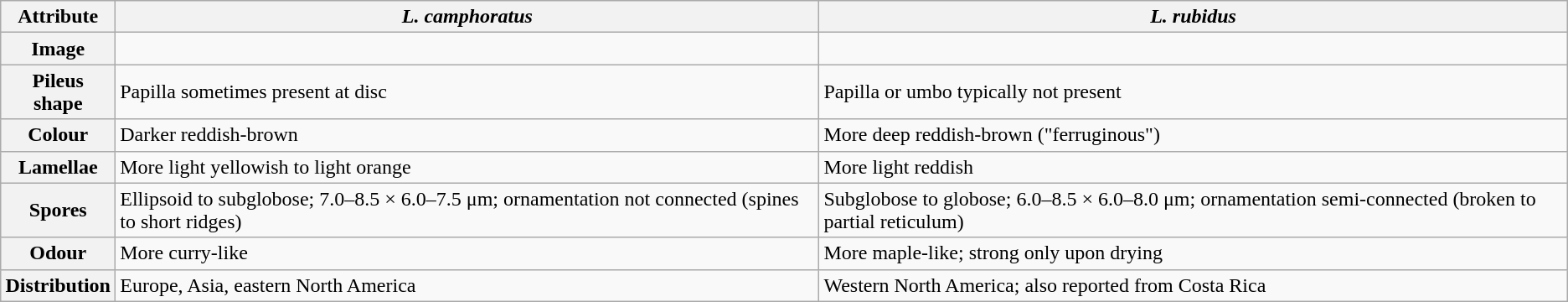<table class="wikitable">
<tr>
<th scope="col">Attribute</th>
<th scope="col"><em>L. camphoratus</em></th>
<th scope="col"><em>L. rubidus</em></th>
</tr>
<tr>
<th scope="row">Image</th>
<td></td>
<td></td>
</tr>
<tr>
<th scope="row">Pileus shape</th>
<td>Papilla sometimes present at disc</td>
<td>Papilla or umbo typically not present</td>
</tr>
<tr>
<th scope="row">Colour</th>
<td>Darker reddish-brown</td>
<td>More deep reddish-brown ("ferruginous")</td>
</tr>
<tr>
<th scope="row">Lamellae</th>
<td>More light yellowish to light orange</td>
<td>More light reddish</td>
</tr>
<tr>
<th scope="row">Spores</th>
<td>Ellipsoid to subglobose; 7.0–8.5 × 6.0–7.5 μm; ornamentation not connected (spines to short ridges)</td>
<td>Subglobose to globose; 6.0–8.5 × 6.0–8.0 μm; ornamentation semi-connected (broken to partial reticulum)</td>
</tr>
<tr>
<th scope="row">Odour</th>
<td>More curry-like</td>
<td>More maple-like; strong only upon drying</td>
</tr>
<tr>
<th scope="row">Distribution</th>
<td>Europe, Asia, eastern North America</td>
<td>Western North America; also reported from Costa Rica</td>
</tr>
</table>
